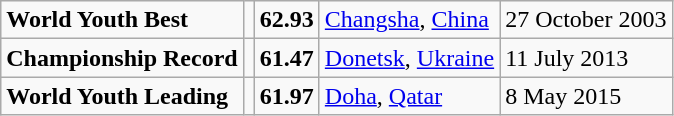<table class="wikitable">
<tr>
<td><strong>World Youth Best</strong></td>
<td></td>
<td><strong>62.93</strong></td>
<td><a href='#'>Changsha</a>, <a href='#'>China</a></td>
<td>27 October 2003</td>
</tr>
<tr>
<td><strong>Championship Record</strong></td>
<td></td>
<td><strong>61.47</strong></td>
<td><a href='#'>Donetsk</a>, <a href='#'>Ukraine</a></td>
<td>11 July 2013</td>
</tr>
<tr>
<td><strong>World Youth Leading</strong></td>
<td></td>
<td><strong>61.97</strong></td>
<td><a href='#'>Doha</a>, <a href='#'>Qatar</a></td>
<td>8 May 2015</td>
</tr>
</table>
